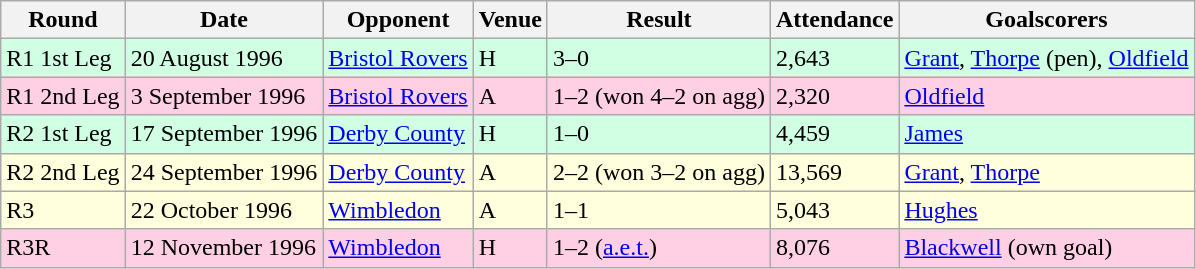<table class="wikitable">
<tr>
<th>Round</th>
<th>Date</th>
<th>Opponent</th>
<th>Venue</th>
<th>Result</th>
<th>Attendance</th>
<th>Goalscorers</th>
</tr>
<tr style="background-color: #d0ffe3;">
<td>R1 1st Leg</td>
<td>20 August 1996</td>
<td><a href='#'>Bristol Rovers</a></td>
<td>H</td>
<td>3–0</td>
<td>2,643</td>
<td><a href='#'>Grant</a>, <a href='#'>Thorpe</a> (pen), <a href='#'>Oldfield</a></td>
</tr>
<tr style="background-color: #ffd0e3;">
<td>R1 2nd Leg</td>
<td>3 September 1996</td>
<td><a href='#'>Bristol Rovers</a></td>
<td>A</td>
<td>1–2 (won 4–2 on agg)</td>
<td>2,320</td>
<td><a href='#'>Oldfield</a></td>
</tr>
<tr style="background-color: #d0ffe3;">
<td>R2 1st Leg</td>
<td>17 September 1996</td>
<td><a href='#'>Derby County</a></td>
<td>H</td>
<td>1–0</td>
<td>4,459</td>
<td><a href='#'>James</a></td>
</tr>
<tr style="background-color: #ffffdd;">
<td>R2 2nd Leg</td>
<td>24 September 1996</td>
<td><a href='#'>Derby County</a></td>
<td>A</td>
<td>2–2 (won 3–2 on agg)</td>
<td>13,569</td>
<td><a href='#'>Grant</a>, <a href='#'>Thorpe</a></td>
</tr>
<tr style="background-color: #ffffdd;">
<td>R3</td>
<td>22 October 1996</td>
<td><a href='#'>Wimbledon</a></td>
<td>A</td>
<td>1–1</td>
<td>5,043</td>
<td><a href='#'>Hughes</a></td>
</tr>
<tr style="background-color: #ffd0e3;">
<td>R3R</td>
<td>12 November 1996</td>
<td><a href='#'>Wimbledon</a></td>
<td>H</td>
<td>1–2 (<a href='#'>a.e.t.</a>)</td>
<td>8,076</td>
<td><a href='#'>Blackwell</a> (own goal)</td>
</tr>
</table>
